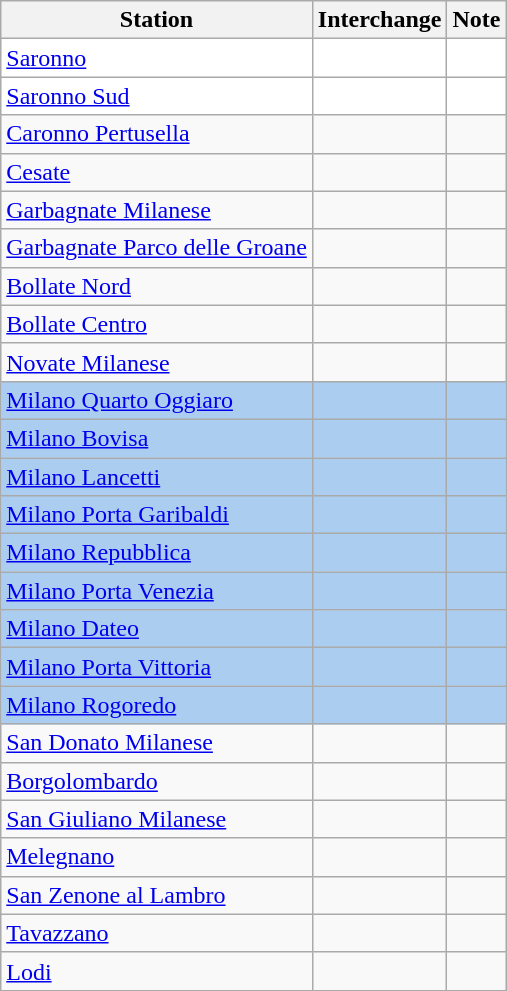<table class="wikitable" style="text-align:left;">
<tr>
<th>Station</th>
<th>Interchange</th>
<th>Note</th>
</tr>
<tr bgcolor="#FFFFFF">
<td><a href='#'>Saronno</a></td>
<td>   <a href='#'></a> </td>
<td></td>
</tr>
<tr bgcolor="#FFFFFF">
<td><a href='#'>Saronno Sud</a></td>
<td> </td>
<td></td>
</tr>
<tr>
<td><a href='#'>Caronno Pertusella</a></td>
<td></td>
<td></td>
</tr>
<tr>
<td><a href='#'>Cesate</a></td>
<td></td>
<td></td>
</tr>
<tr>
<td><a href='#'>Garbagnate Milanese</a></td>
<td></td>
<td></td>
</tr>
<tr>
<td><a href='#'>Garbagnate Parco delle Groane</a></td>
<td></td>
<td></td>
</tr>
<tr>
<td><a href='#'>Bollate Nord</a></td>
<td></td>
<td></td>
</tr>
<tr>
<td><a href='#'>Bollate Centro</a></td>
<td></td>
<td></td>
</tr>
<tr>
<td><a href='#'>Novate Milanese</a></td>
<td></td>
<td></td>
</tr>
<tr bgcolor="#ABCDEF">
<td><a href='#'>Milano Quarto Oggiaro</a></td>
<td></td>
<td></td>
</tr>
<tr bgcolor="#ABCDEF">
<td><a href='#'>Milano Bovisa</a></td>
<td>      <a href='#'></a> </td>
<td></td>
</tr>
<tr bgcolor="#ABCDEF">
<td><a href='#'>Milano Lancetti</a></td>
<td>      </td>
<td></td>
</tr>
<tr bgcolor="#ABCDEF">
<td><a href='#'>Milano Porta Garibaldi</a></td>
<td>            <a href='#'></a> </td>
<td></td>
</tr>
<tr bgcolor="#ABCDEF">
<td><a href='#'>Milano Repubblica</a></td>
<td>     </td>
<td></td>
</tr>
<tr bgcolor="#ABCDEF">
<td><a href='#'>Milano Porta Venezia</a></td>
<td>     </td>
<td></td>
</tr>
<tr bgcolor="#ABCDEF">
<td><a href='#'>Milano Dateo</a></td>
<td>      </td>
<td></td>
</tr>
<tr bgcolor="#ABCDEF">
<td><a href='#'>Milano Porta Vittoria</a></td>
<td>    </td>
<td></td>
</tr>
<tr bgcolor="#ABCDEF">
<td><a href='#'>Milano Rogoredo</a></td>
<td>      </td>
<td></td>
</tr>
<tr>
<td><a href='#'>San Donato Milanese</a></td>
<td></td>
<td></td>
</tr>
<tr>
<td><a href='#'>Borgolombardo</a></td>
<td></td>
<td></td>
</tr>
<tr>
<td><a href='#'>San Giuliano Milanese</a></td>
<td></td>
<td></td>
</tr>
<tr>
<td><a href='#'>Melegnano</a></td>
<td></td>
<td></td>
</tr>
<tr>
<td><a href='#'>San Zenone al Lambro</a></td>
<td></td>
<td></td>
</tr>
<tr>
<td><a href='#'>Tavazzano</a></td>
<td></td>
<td></td>
</tr>
<tr>
<td><a href='#'>Lodi</a></td>
<td></td>
<td></td>
</tr>
</table>
